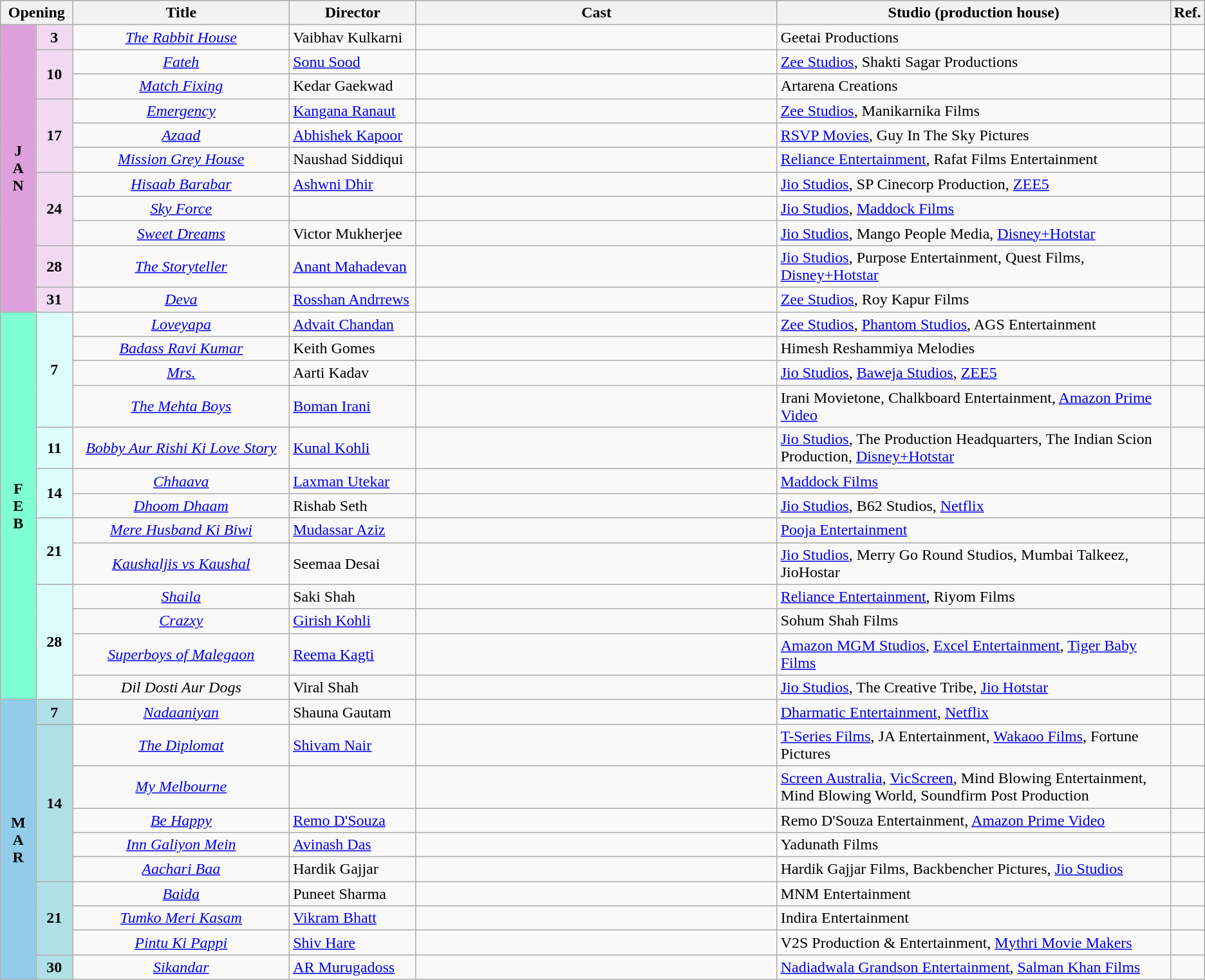<table class="wikitable">
<tr style="background:#b0e0e6; text-align:center;">
<th colspan="2" style="width:6%;"><strong>Opening</strong></th>
<th style="width:18%;"><strong>Title</strong></th>
<th style="width:10.5%;"><strong>Director</strong></th>
<th style="width:30%;"><strong>Cast</strong></th>
<th>Studio (production house)</th>
<th>Ref.</th>
</tr>
<tr>
<td rowspan="11" style="text-align:center; background:plum; textcolor:#000;"><strong>J<br>A<br>N</strong></td>
<td style="text-align:center;background:#f1daf1;"><strong>3</strong></td>
<td style="text-align:center;"><em><a href='#'>The Rabbit House</a></em></td>
<td>Vaibhav Kulkarni</td>
<td></td>
<td>Geetai Productions</td>
<td></td>
</tr>
<tr>
<td rowspan="2" style="text-align:center;background:#f1daf1;"><strong>10</strong></td>
<td style="text-align:center;"><em><a href='#'>Fateh</a></em></td>
<td><a href='#'>Sonu Sood</a></td>
<td></td>
<td><a href='#'>Zee Studios</a>, Shakti Sagar Productions</td>
<td></td>
</tr>
<tr>
<td style="text-align:center;"><em><a href='#'>Match Fixing</a></em></td>
<td>Kedar Gaekwad</td>
<td></td>
<td>Artarena Creations</td>
<td></td>
</tr>
<tr>
<td rowspan="3" style="text-align:center;background:#f1daf1;"><strong>17</strong></td>
<td style="text-align:center;"><em><a href='#'>Emergency</a></em></td>
<td><a href='#'>Kangana Ranaut</a></td>
<td></td>
<td><a href='#'>Zee Studios</a>, Manikarnika Films</td>
<td></td>
</tr>
<tr>
<td style="text-align:center;"><em><a href='#'>Azaad</a></em></td>
<td><a href='#'>Abhishek Kapoor</a></td>
<td></td>
<td><a href='#'>RSVP Movies</a>, Guy In The Sky Pictures</td>
<td></td>
</tr>
<tr>
<td style="text-align:center;"><em><a href='#'>Mission Grey House</a></em></td>
<td>Naushad Siddiqui</td>
<td></td>
<td><a href='#'>Reliance Entertainment</a>, Rafat Films Entertainment</td>
<td></td>
</tr>
<tr>
<td rowspan="3" style="text-align:center;background:#f1daf1;"><strong>24</strong></td>
<td style="text-align:center;"><em><a href='#'>Hisaab Barabar</a></em></td>
<td><a href='#'>Ashwni Dhir</a></td>
<td></td>
<td><a href='#'>Jio Studios</a>, SP Cinecorp Production, <a href='#'>ZEE5</a></td>
<td></td>
</tr>
<tr>
<td style="text-align:center;"><em><a href='#'>Sky Force</a></em></td>
<td></td>
<td></td>
<td><a href='#'>Jio Studios</a>, <a href='#'>Maddock Films</a></td>
<td></td>
</tr>
<tr>
<td style="text-align:center;"><em><a href='#'>Sweet Dreams</a></em></td>
<td>Victor Mukherjee</td>
<td></td>
<td><a href='#'>Jio Studios</a>, Mango People Media, <a href='#'>Disney+Hotstar</a></td>
<td></td>
</tr>
<tr>
<td style="text-align:center;background:#f1daf1;"><strong>28</strong></td>
<td style="text-align:center;"><em><a href='#'>The Storyteller</a></em></td>
<td><a href='#'>Anant Mahadevan</a></td>
<td></td>
<td><a href='#'>Jio Studios</a>, Purpose Entertainment, Quest Films, <a href='#'>Disney+Hotstar</a></td>
<td></td>
</tr>
<tr>
<td style="text-align:center;background:#f1daf1;"><strong>31</strong></td>
<td style="text-align:center;"><em><a href='#'>Deva</a></em></td>
<td><a href='#'>Rosshan Andrrews</a></td>
<td></td>
<td><a href='#'>Zee Studios</a>, Roy Kapur Films</td>
<td></td>
</tr>
<tr>
<td rowspan="13" style="text-align:center; background:#7FFFD4; textcolor:#000;"><strong>F<br>E<br>B</strong></td>
<td rowspan="4" style="text-align:center; background:#dbfff8; textcolor:#000;"><strong>7</strong></td>
<td style="text-align:center;"><em><a href='#'>Loveyapa</a></em></td>
<td><a href='#'>Advait Chandan</a></td>
<td></td>
<td><a href='#'>Zee Studios</a>, <a href='#'>Phantom Studios</a>, AGS Entertainment</td>
<td></td>
</tr>
<tr>
<td style="text-align:center;"><em><a href='#'>Badass Ravi Kumar</a></em></td>
<td>Keith Gomes</td>
<td></td>
<td>Himesh Reshammiya Melodies</td>
<td></td>
</tr>
<tr>
<td style="text-align:center;"><em><a href='#'>Mrs.</a></em></td>
<td>Aarti Kadav</td>
<td></td>
<td><a href='#'>Jio Studios</a>, <a href='#'>Baweja Studios</a>, <a href='#'>ZEE5</a></td>
<td></td>
</tr>
<tr>
<td style="text-align:center;"><em><a href='#'>The Mehta Boys</a></em></td>
<td><a href='#'>Boman Irani</a></td>
<td></td>
<td>Irani Movietone, Chalkboard Entertainment, <a href='#'>Amazon Prime Video</a></td>
<td></td>
</tr>
<tr>
<td style="text-align:center; background:#dbfff8; textcolor:#000;"><strong>11</strong></td>
<td style="text-align:center;"><em><a href='#'>Bobby Aur Rishi Ki Love Story</a></em></td>
<td><a href='#'>Kunal Kohli</a></td>
<td></td>
<td><a href='#'>Jio Studios</a>, The Production Headquarters, The Indian Scion Production, <a href='#'>Disney+Hotstar</a></td>
<td></td>
</tr>
<tr>
<td rowspan="2" style="text-align:center; background:#dbfff8; textcolor:#000;"><strong>14</strong></td>
<td style="text-align:center;"><em><a href='#'>Chhaava</a></em></td>
<td><a href='#'>Laxman Utekar</a></td>
<td></td>
<td><a href='#'>Maddock Films</a></td>
<td></td>
</tr>
<tr>
<td style="text-align:center;"><em><a href='#'>Dhoom Dhaam</a></em></td>
<td>Rishab Seth</td>
<td></td>
<td><a href='#'>Jio Studios</a>, B62 Studios, <a href='#'>Netflix</a></td>
<td></td>
</tr>
<tr>
<td rowspan="2" style="text-align:center; background:#dbfff8; textcolor:#000;"><strong>21</strong></td>
<td style="text-align:center;"><em><a href='#'>Mere Husband Ki Biwi</a></em></td>
<td><a href='#'>Mudassar Aziz</a></td>
<td></td>
<td><a href='#'>Pooja Entertainment</a></td>
<td></td>
</tr>
<tr>
<td style="text-align:center;"><em><a href='#'>Kaushaljis vs Kaushal</a></em></td>
<td>Seemaa Desai</td>
<td></td>
<td><a href='#'>Jio Studios</a>, Merry Go Round Studios, Mumbai Talkeez, JioHostar</td>
<td></td>
</tr>
<tr>
<td rowspan="4" style="text-align:center; background:#dbfff8; textcolor:#000;"><strong>28</strong></td>
<td style="text-align:center;"><em><a href='#'>Shaila</a></em></td>
<td>Saki Shah</td>
<td></td>
<td><a href='#'>Reliance Entertainment</a>, Riyom Films</td>
<td></td>
</tr>
<tr>
<td style="text-align:center;"><em><a href='#'>Crazxy</a></em></td>
<td><a href='#'>Girish Kohli</a></td>
<td></td>
<td>Sohum Shah Films</td>
<td></td>
</tr>
<tr>
<td style="text-align:center;"><em><a href='#'>Superboys of Malegaon</a></em></td>
<td><a href='#'>Reema Kagti</a></td>
<td></td>
<td><a href='#'>Amazon MGM Studios</a>, <a href='#'>Excel Entertainment</a>, <a href='#'>Tiger Baby Films</a></td>
<td></td>
</tr>
<tr>
<td style="text-align:center;"><em>Dil Dosti Aur Dogs</em></td>
<td>Viral Shah</td>
<td></td>
<td><a href='#'>Jio Studios</a>, The Creative Tribe, <a href='#'>Jio Hotstar</a></td>
<td></td>
</tr>
<tr>
<td rowspan="10" style="text-align:center; background:#93CCEA; textcolor:#000;"><strong>M<br>A<br>R</strong></td>
<td style="text-align:center;background:#B0E0E6;"><strong>7</strong></td>
<td style="text-align:center;"><em><a href='#'>Nadaaniyan</a></em></td>
<td>Shauna Gautam</td>
<td></td>
<td><a href='#'>Dharmatic Entertainment</a>, <a href='#'>Netflix</a></td>
<td></td>
</tr>
<tr>
<td rowspan="5" style="text-align:center;background:#B0E0E6;"><strong>14</strong></td>
<td style="text-align:center;"><em><a href='#'>The Diplomat</a></em></td>
<td><a href='#'>Shivam Nair</a></td>
<td></td>
<td><a href='#'>T-Series Films</a>, JA Entertainment, <a href='#'>Wakaoo Films</a>, Fortune Pictures</td>
<td></td>
</tr>
<tr>
<td style="text-align:center;"><em><a href='#'>My Melbourne</a></em></td>
<td></td>
<td></td>
<td><a href='#'>Screen Australia</a>, <a href='#'>VicScreen</a>, Mind Blowing Entertainment, Mind Blowing World, Soundfirm Post Production</td>
<td></td>
</tr>
<tr>
<td style="text-align:center;"><em><a href='#'>Be Happy</a></em></td>
<td><a href='#'>Remo D'Souza</a></td>
<td></td>
<td>Remo D'Souza Entertainment, <a href='#'>Amazon Prime Video</a></td>
<td></td>
</tr>
<tr>
<td style="text-align:center;"><em><a href='#'>Inn Galiyon Mein</a></em></td>
<td><a href='#'>Avinash Das</a></td>
<td></td>
<td>Yadunath Films</td>
<td></td>
</tr>
<tr>
<td style="text-align:center;"><em><a href='#'>Aachari Baa</a></em></td>
<td>Hardik Gajjar</td>
<td></td>
<td>Hardik Gajjar Films, Backbencher Pictures, <a href='#'>Jio Studios</a></td>
<td></td>
</tr>
<tr>
<td rowspan="3" style="text-align:center;background:#B0E0E6;"><strong>21</strong></td>
<td style="text-align:center;"><em><a href='#'>Baida</a></em></td>
<td>Puneet Sharma</td>
<td></td>
<td>MNM Entertainment</td>
<td></td>
</tr>
<tr>
<td style="text-align:center;"><em><a href='#'>Tumko Meri Kasam</a></em></td>
<td><a href='#'>Vikram Bhatt</a></td>
<td></td>
<td>Indira Entertainment</td>
<td></td>
</tr>
<tr>
<td style="text-align:center;"><em><a href='#'>Pintu Ki Pappi</a></em></td>
<td><a href='#'>Shiv Hare</a></td>
<td></td>
<td>V2S Production & Entertainment, <a href='#'>Mythri Movie Makers</a></td>
<td></td>
</tr>
<tr>
<td style="text-align:center;background:#B0E0E6;"><strong>30</strong></td>
<td style="text-align:center;"><em><a href='#'>Sikandar</a></em></td>
<td><a href='#'>AR Murugadoss</a></td>
<td></td>
<td><a href='#'>Nadiadwala Grandson Entertainment</a>, <a href='#'>Salman Khan Films</a></td>
<td></td>
</tr>
</table>
